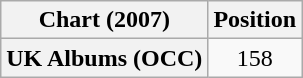<table class="wikitable plainrowheaders" style="text-align:center;">
<tr>
<th scope="column">Chart (2007)</th>
<th scope="column">Position</th>
</tr>
<tr>
<th scope="row">UK Albums (OCC)</th>
<td>158</td>
</tr>
</table>
